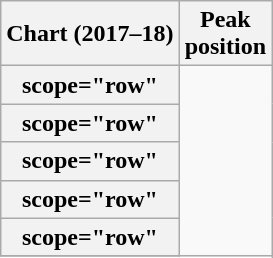<table class="wikitable sortable plainrowheaders" style="text-align:center">
<tr>
<th scope="col">Chart (2017–18)</th>
<th scope="col">Peak<br>position</th>
</tr>
<tr>
<th>scope="row"</th>
</tr>
<tr>
<th>scope="row"</th>
</tr>
<tr>
<th>scope="row"</th>
</tr>
<tr>
<th>scope="row"</th>
</tr>
<tr>
<th>scope="row"</th>
</tr>
<tr>
</tr>
</table>
